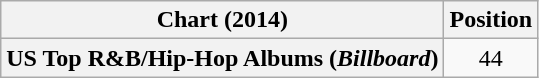<table class="wikitable plainrowheaders">
<tr>
<th scope="col">Chart (2014)</th>
<th scope="col">Position</th>
</tr>
<tr>
<th scope="row">US Top R&B/Hip-Hop Albums (<em>Billboard</em>)</th>
<td style="text-align:center;">44</td>
</tr>
</table>
